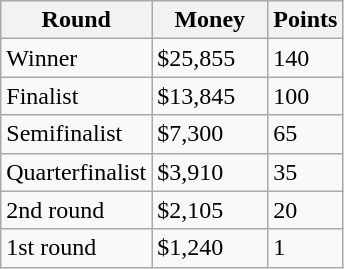<table class="wikitable">
<tr>
<th width="70">Round</th>
<th width="70">Money</th>
<th width="40">Points</th>
</tr>
<tr>
<td>Winner</td>
<td>$25,855</td>
<td>140</td>
</tr>
<tr>
<td>Finalist</td>
<td>$13,845</td>
<td>100</td>
</tr>
<tr>
<td>Semifinalist</td>
<td>$7,300</td>
<td>65</td>
</tr>
<tr>
<td>Quarterfinalist</td>
<td>$3,910</td>
<td>35</td>
</tr>
<tr>
<td>2nd round</td>
<td>$2,105</td>
<td>20</td>
</tr>
<tr>
<td>1st round</td>
<td>$1,240</td>
<td>1</td>
</tr>
</table>
